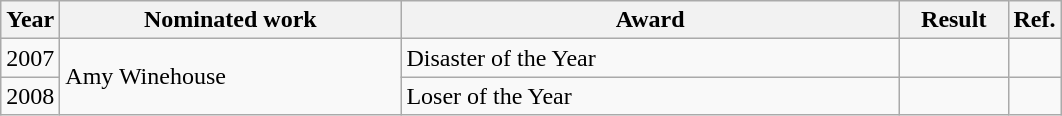<table class="wikitable">
<tr>
<th>Year</th>
<th width="220">Nominated work</th>
<th width="325">Award</th>
<th width="65">Result</th>
<th>Ref.</th>
</tr>
<tr>
<td>2007</td>
<td rowspan=2>Amy Winehouse</td>
<td>Disaster of the Year</td>
<td></td>
<td align="center"></td>
</tr>
<tr>
<td>2008</td>
<td>Loser of the Year</td>
<td></td>
<td align="center"></td>
</tr>
</table>
